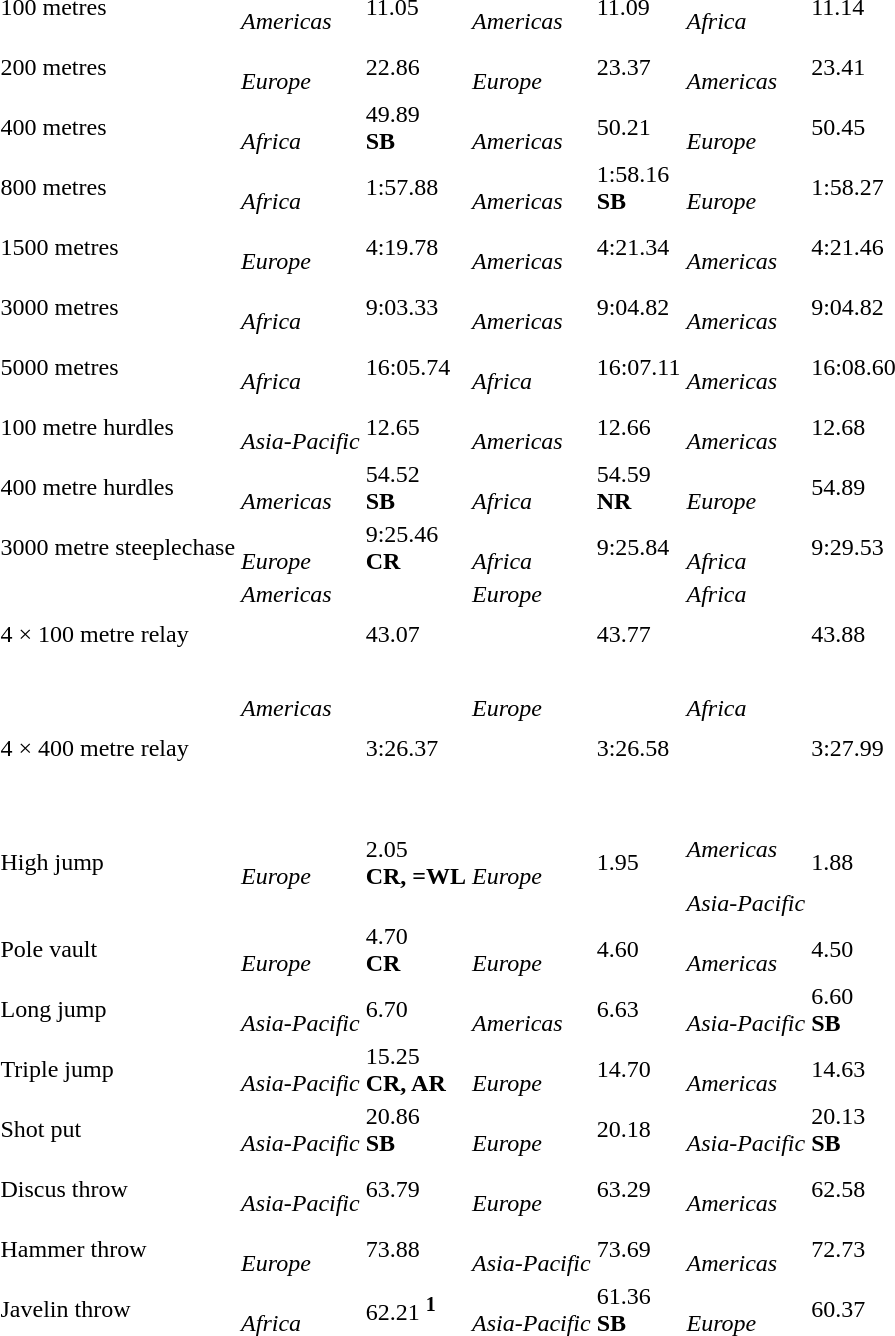<table>
<tr>
<td>100 metres <br></td>
<td> <br><em>Americas</em></td>
<td>11.05</td>
<td>   <br><em>Americas</em></td>
<td>11.09</td>
<td>  <br><em>Africa</em></td>
<td>11.14</td>
</tr>
<tr>
<td>200 metres <br></td>
<td> <br><em>Europe</em></td>
<td>22.86</td>
<td>   <br><em>Europe</em></td>
<td>23.37</td>
<td>  <br><em>Americas</em></td>
<td>23.41</td>
</tr>
<tr>
<td>400 metres <br></td>
<td> <br><em>Africa</em></td>
<td>49.89 <br><strong>SB</strong></td>
<td>   <br><em>Americas</em></td>
<td>50.21</td>
<td>  <br><em>Europe</em></td>
<td>50.45</td>
</tr>
<tr>
<td>800 metres <br></td>
<td> <br><em>Africa</em></td>
<td>1:57.88</td>
<td>   <br><em>Americas</em></td>
<td>1:58.16 <br><strong>SB</strong></td>
<td>  <br><em>Europe</em></td>
<td>1:58.27</td>
</tr>
<tr>
<td>1500 metres <br></td>
<td> <br><em>Europe</em></td>
<td>4:19.78</td>
<td>   <br><em>Americas</em></td>
<td>4:21.34</td>
<td>  <br><em>Americas</em></td>
<td>4:21.46</td>
</tr>
<tr>
<td>3000 metres <br></td>
<td> <br><em>Africa</em></td>
<td>9:03.33</td>
<td>  <br><em>Americas</em></td>
<td>9:04.82</td>
<td>  <br><em>Americas</em></td>
<td>9:04.82</td>
</tr>
<tr>
<td>5000 metres <br></td>
<td> <br><em>Africa</em></td>
<td>16:05.74</td>
<td>   <br><em>Africa</em></td>
<td>16:07.11</td>
<td>  <br><em>Americas</em></td>
<td>16:08.60</td>
</tr>
<tr>
<td>100 metre hurdles <br></td>
<td> <br><em>Asia-Pacific</em></td>
<td>12.65</td>
<td>   <br><em>Americas</em></td>
<td>12.66</td>
<td>  <br><em>Americas</em></td>
<td>12.68</td>
</tr>
<tr>
<td>400 metre hurdles <br></td>
<td> <br><em>Americas</em></td>
<td>54.52  	 <br><strong>SB</strong></td>
<td>   <br><em>Africa</em></td>
<td>54.59 <br><strong>NR</strong></td>
<td>  <br><em>Europe</em></td>
<td>54.89</td>
</tr>
<tr>
<td>3000 metre steeplechase <br></td>
<td> <br><em>Europe</em></td>
<td>9:25.46  <br><strong>CR</strong></td>
<td>   <br><em>Africa</em></td>
<td>9:25.84</td>
<td>  <br><em>Africa</em></td>
<td>9:29.53</td>
</tr>
<tr>
<td>4 × 100 metre relay <br></td>
<td valign=top><em>Americas</em><br><br><br><br></td>
<td>43.07</td>
<td valign=top><em>Europe</em><br><br><br><br></td>
<td>43.77</td>
<td valign=top><em>Africa</em><br><br><br><br></td>
<td>43.88</td>
</tr>
<tr>
<td>4 × 400 metre relay <br></td>
<td valign=top><em>Americas</em><br><br><br><br></td>
<td>3:26.37</td>
<td valign=top><em>Europe</em><br><br><br><br></td>
<td>3:26.58</td>
<td valign=top><em>Africa</em><br><br><br><br></td>
<td>3:27.99</td>
</tr>
<tr>
<td>High jump <br></td>
<td> <br><em>Europe</em></td>
<td>2.05  <br><strong>CR, =WL</strong></td>
<td> <br><em>Europe</em></td>
<td>1.95</td>
<td><br><em>Americas</em><br><br><em>Asia-Pacific</em></td>
<td>1.88</td>
</tr>
<tr>
<td>Pole vault <br></td>
<td> <br><em>Europe</em></td>
<td>4.70 <br><strong>CR</strong></td>
<td>   <br><em>Europe</em></td>
<td>4.60</td>
<td>  <br><em>Americas</em></td>
<td>4.50</td>
</tr>
<tr>
<td>Long jump <br></td>
<td> <br><em>Asia-Pacific</em></td>
<td>6.70</td>
<td>   <br><em>Americas</em></td>
<td>6.63</td>
<td>  <br><em>Asia-Pacific</em></td>
<td>6.60<br><strong>SB</strong></td>
</tr>
<tr>
<td>Triple jump <br></td>
<td> <br><em>Asia-Pacific</em></td>
<td>15.25 <br><strong>CR, AR</strong></td>
<td>   <br><em>Europe</em></td>
<td>14.70</td>
<td>  <br><em>Americas</em></td>
<td>14.63</td>
</tr>
<tr>
<td>Shot put <br></td>
<td> <br><em>Asia-Pacific</em></td>
<td>20.86 <br><strong>SB</strong></td>
<td>   <br><em>Europe</em></td>
<td>20.18</td>
<td>  <br><em>Asia-Pacific</em></td>
<td>20.13<br><strong>SB</strong></td>
</tr>
<tr>
<td>Discus throw <br></td>
<td> <br><em>Asia-Pacific</em></td>
<td>63.79</td>
<td>   <br><em>Europe</em></td>
<td>63.29</td>
<td>  <br><em>Americas</em></td>
<td>62.58</td>
</tr>
<tr>
<td>Hammer throw <br></td>
<td> <br><em>Europe</em></td>
<td>73.88</td>
<td>   <br><em>Asia-Pacific</em></td>
<td>73.69</td>
<td>  <br><em>Americas</em></td>
<td>72.73</td>
</tr>
<tr>
<td>Javelin throw <br></td>
<td>   <br><em>Africa</em></td>
<td>62.21 <sup><strong>1</strong></sup></td>
<td>  <br><em>Asia-Pacific</em></td>
<td>61.36<br><strong>SB</strong></td>
<td> <br><em>Europe</em></td>
<td>60.37</td>
</tr>
</table>
